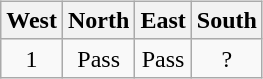<table class=wikitable style="float:left; margin-top:5px; margin-right:10px;">
<tr>
<th>West</th>
<th>North</th>
<th>East</th>
<th>South</th>
</tr>
<tr align=center>
<td>1</td>
<td>Pass</td>
<td>Pass</td>
<td>?</td>
</tr>
</table>
